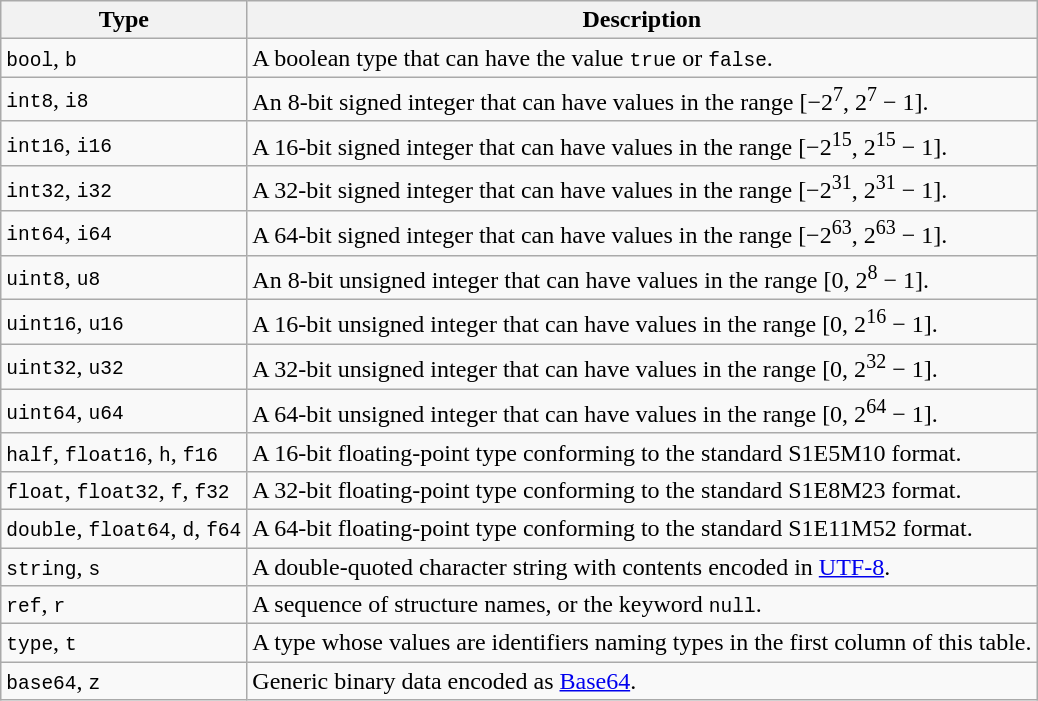<table class="wikitable">
<tr>
<th>Type</th>
<th>Description</th>
</tr>
<tr>
<td><code>bool</code>, <code>b</code></td>
<td>A boolean type that can have the value <code>true</code> or <code>false</code>.</td>
</tr>
<tr>
<td><code>int8</code>, <code>i8</code></td>
<td>An 8-bit signed integer that can have values in the range [−2<sup>7</sup>, 2<sup>7</sup> − 1].</td>
</tr>
<tr>
<td><code>int16</code>, <code>i16</code></td>
<td>A 16-bit signed integer that can have values in the range [−2<sup>15</sup>, 2<sup>15</sup> − 1].</td>
</tr>
<tr>
<td><code>int32</code>, <code>i32</code></td>
<td>A 32-bit signed integer that can have values in the range [−2<sup>31</sup>, 2<sup>31</sup> − 1].</td>
</tr>
<tr>
<td><code>int64</code>, <code>i64</code></td>
<td>A 64-bit signed integer that can have values in the range [−2<sup>63</sup>, 2<sup>63</sup> − 1].</td>
</tr>
<tr>
<td><code>uint8</code>, <code>u8</code></td>
<td>An 8-bit unsigned integer that can have values in the range [0, 2<sup>8</sup> − 1].</td>
</tr>
<tr>
<td><code>uint16</code>, <code>u16</code></td>
<td>A 16-bit unsigned integer that can have values in the range [0, 2<sup>16</sup> − 1].</td>
</tr>
<tr>
<td><code>uint32</code>, <code>u32</code></td>
<td>A 32-bit unsigned integer that can have values in the range [0, 2<sup>32</sup> − 1].</td>
</tr>
<tr>
<td><code>uint64</code>, <code>u64</code></td>
<td>A 64-bit unsigned integer that can have values in the range [0, 2<sup>64</sup> − 1].</td>
</tr>
<tr>
<td><code>half</code>, <code>float16</code>, <code>h</code>, <code>f16</code></td>
<td>A 16-bit floating-point type conforming to the standard S1E5M10 format.</td>
</tr>
<tr>
<td><code>float</code>, <code>float32</code>, <code>f</code>, <code>f32</code></td>
<td>A 32-bit floating-point type conforming to the standard S1E8M23 format.</td>
</tr>
<tr>
<td><code>double</code>, <code>float64</code>, <code>d</code>, <code>f64</code></td>
<td>A 64-bit floating-point type conforming to the standard S1E11M52 format.</td>
</tr>
<tr>
<td><code>string</code>, <code>s</code></td>
<td>A double-quoted character string with contents encoded in <a href='#'>UTF-8</a>.</td>
</tr>
<tr>
<td><code>ref</code>, <code>r</code></td>
<td>A sequence of structure names, or the keyword <code>null</code>.</td>
</tr>
<tr>
<td><code>type</code>, <code>t</code></td>
<td>A type whose values are identifiers naming types in the first column of this table.</td>
</tr>
<tr>
<td><code>base64</code>, <code>z</code></td>
<td>Generic binary data encoded as <a href='#'>Base64</a>.</td>
</tr>
</table>
